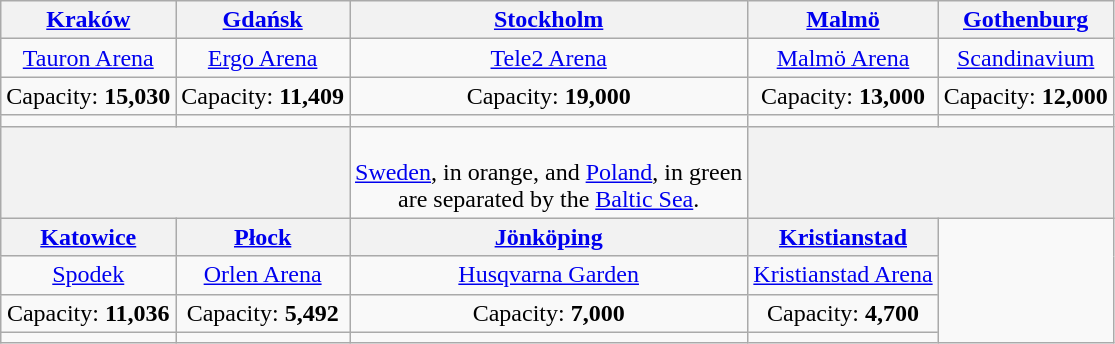<table class="wikitable" style="text-align: center;">
<tr>
<th><a href='#'>Kraków</a></th>
<th><a href='#'>Gdańsk</a></th>
<th><a href='#'>Stockholm</a></th>
<th><a href='#'>Malmö</a></th>
<th><a href='#'>Gothenburg</a></th>
</tr>
<tr>
<td><a href='#'>Tauron Arena</a></td>
<td><a href='#'>Ergo Arena</a></td>
<td><a href='#'>Tele2 Arena</a></td>
<td><a href='#'>Malmö Arena</a></td>
<td><a href='#'>Scandinavium</a></td>
</tr>
<tr>
<td>Capacity: <strong>15,030</strong></td>
<td>Capacity: <strong>11,409</strong></td>
<td>Capacity: <strong>19,000</strong></td>
<td>Capacity: <strong>13,000</strong></td>
<td>Capacity: <strong>12,000</strong></td>
</tr>
<tr>
<td></td>
<td></td>
<td></td>
<td></td>
<td></td>
</tr>
<tr>
<th colspan="2"></th>
<td><br><a href='#'>Sweden</a>, in orange, and <a href='#'>Poland</a>, in green<br>are separated by the <a href='#'>Baltic Sea</a>.</td>
<th colspan="2"></th>
</tr>
<tr>
<th><a href='#'>Katowice</a></th>
<th><a href='#'>Płock</a></th>
<th><a href='#'>Jönköping</a></th>
<th><a href='#'>Kristianstad</a></th>
<td rowspan="5"></td>
</tr>
<tr>
<td><a href='#'>Spodek</a></td>
<td><a href='#'>Orlen Arena</a></td>
<td><a href='#'>Husqvarna Garden</a></td>
<td><a href='#'>Kristianstad Arena</a></td>
</tr>
<tr>
<td>Capacity: <strong>11,036</strong></td>
<td>Capacity: <strong>5,492</strong></td>
<td>Capacity: <strong>7,000</strong></td>
<td>Capacity: <strong>4,700</strong></td>
</tr>
<tr>
<td></td>
<td></td>
<td></td>
<td></td>
</tr>
</table>
